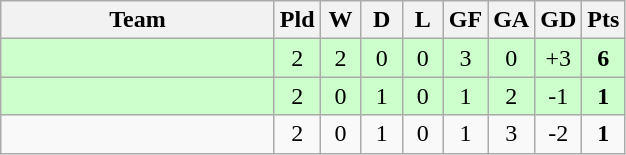<table class="wikitable" style="text-align: center;">
<tr>
<th width=175>Team</th>
<th width=20 abbr="Played">Pld</th>
<th width=20 abbr="Won">W</th>
<th width=20 abbr="Drawn">D</th>
<th width=20 abbr="Lost">L</th>
<th width=20 abbr="Goals for">GF</th>
<th width=20 abbr="Goals against">GA</th>
<th width=20 abbr="Goal difference">GD</th>
<th width=20 abbr="Points">Pts</th>
</tr>
<tr bgcolor=#ccffcc>
<td></td>
<td>2</td>
<td>2</td>
<td 0>0</td>
<td>0</td>
<td>3</td>
<td>0</td>
<td>+3</td>
<td><strong>6</strong></td>
</tr>
<tr bgcolor=#ccffcc>
<td></td>
<td>2</td>
<td>0</td>
<td>1</td>
<td>0</td>
<td>1</td>
<td>2</td>
<td>-1</td>
<td><strong>1</strong></td>
</tr>
<tr>
<td></td>
<td>2</td>
<td>0</td>
<td>1</td>
<td>0</td>
<td>1</td>
<td>3</td>
<td>-2</td>
<td><strong>1</strong></td>
</tr>
</table>
